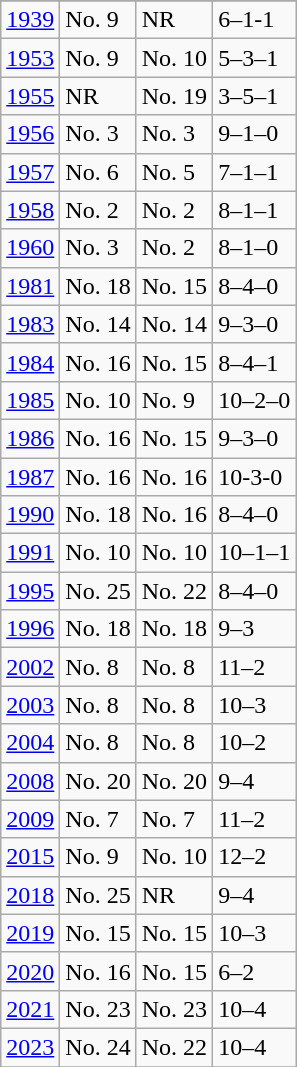<table class="wikitable">
<tr>
</tr>
<tr>
<td><a href='#'>1939</a></td>
<td>No. 9</td>
<td>NR</td>
<td>6–1-1</td>
</tr>
<tr>
<td><a href='#'>1953</a></td>
<td>No. 9</td>
<td>No. 10</td>
<td>5–3–1</td>
</tr>
<tr>
<td><a href='#'>1955</a></td>
<td>NR</td>
<td>No. 19</td>
<td>3–5–1</td>
</tr>
<tr>
<td><a href='#'>1956</a></td>
<td>No. 3</td>
<td>No. 3</td>
<td>9–1–0</td>
</tr>
<tr>
<td><a href='#'>1957</a></td>
<td>No. 6</td>
<td>No. 5</td>
<td>7–1–1</td>
</tr>
<tr>
<td><a href='#'>1958</a></td>
<td>No. 2</td>
<td>No. 2</td>
<td>8–1–1</td>
</tr>
<tr>
<td><a href='#'>1960</a></td>
<td>No. 3</td>
<td>No. 2</td>
<td>8–1–0</td>
</tr>
<tr>
<td><a href='#'>1981</a></td>
<td>No. 18</td>
<td>No. 15</td>
<td>8–4–0</td>
</tr>
<tr>
<td><a href='#'>1983</a></td>
<td>No. 14</td>
<td>No. 14</td>
<td>9–3–0</td>
</tr>
<tr>
<td><a href='#'>1984</a></td>
<td>No. 16</td>
<td>No. 15</td>
<td>8–4–1</td>
</tr>
<tr>
<td><a href='#'>1985</a></td>
<td>No. 10</td>
<td>No. 9</td>
<td>10–2–0</td>
</tr>
<tr>
<td><a href='#'>1986</a></td>
<td>No. 16</td>
<td>No. 15</td>
<td>9–3–0</td>
</tr>
<tr>
<td><a href='#'>1987</a></td>
<td>No. 16</td>
<td>No. 16</td>
<td>10-3-0</td>
</tr>
<tr>
<td><a href='#'>1990</a></td>
<td>No. 18</td>
<td>No. 16</td>
<td>8–4–0</td>
</tr>
<tr>
<td><a href='#'>1991</a></td>
<td>No. 10</td>
<td>No. 10</td>
<td>10–1–1</td>
</tr>
<tr>
<td><a href='#'>1995</a></td>
<td>No. 25</td>
<td>No. 22</td>
<td>8–4–0</td>
</tr>
<tr>
<td><a href='#'>1996</a></td>
<td>No. 18</td>
<td>No. 18</td>
<td>9–3</td>
</tr>
<tr>
<td><a href='#'>2002</a></td>
<td>No. 8</td>
<td>No. 8</td>
<td>11–2</td>
</tr>
<tr>
<td><a href='#'>2003</a></td>
<td>No. 8</td>
<td>No. 8</td>
<td>10–3</td>
</tr>
<tr>
<td><a href='#'>2004</a></td>
<td>No. 8</td>
<td>No. 8</td>
<td>10–2</td>
</tr>
<tr>
<td><a href='#'>2008</a></td>
<td>No. 20</td>
<td>No. 20</td>
<td>9–4</td>
</tr>
<tr>
<td><a href='#'>2009</a></td>
<td>No. 7</td>
<td>No. 7</td>
<td>11–2</td>
</tr>
<tr>
<td><a href='#'>2015</a></td>
<td>No. 9</td>
<td>No. 10</td>
<td>12–2</td>
</tr>
<tr>
<td><a href='#'>2018</a></td>
<td>No. 25</td>
<td>NR</td>
<td>9–4</td>
</tr>
<tr>
<td><a href='#'>2019</a></td>
<td>No. 15</td>
<td>No. 15</td>
<td>10–3</td>
</tr>
<tr>
<td><a href='#'>2020</a></td>
<td>No. 16</td>
<td>No. 15</td>
<td>6–2</td>
</tr>
<tr>
<td><a href='#'>2021</a></td>
<td>No. 23</td>
<td>No. 23</td>
<td>10–4</td>
</tr>
<tr>
<td><a href='#'>2023</a></td>
<td>No. 24</td>
<td>No. 22</td>
<td>10–4</td>
</tr>
<tr>
</tr>
</table>
